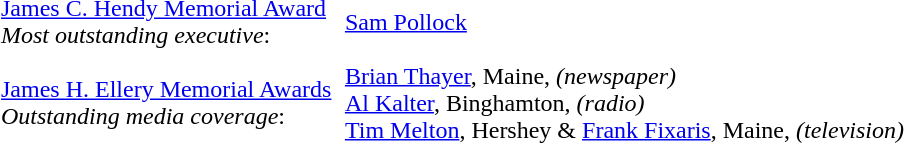<table cellpadding="3" cellspacing="3">
<tr>
<td><a href='#'>James C. Hendy Memorial Award</a><br><em>Most outstanding executive</em>:</td>
<td><a href='#'>Sam Pollock</a></td>
</tr>
<tr>
<td><a href='#'>James H. Ellery Memorial Awards</a> <br><em>Outstanding media coverage</em>:</td>
<td><a href='#'>Brian Thayer</a>, Maine, <em>(newspaper)</em><br><a href='#'>Al Kalter</a>, Binghamton, <em>(radio)</em><br><a href='#'>Tim Melton</a>, Hershey & <a href='#'>Frank Fixaris</a>, Maine, <em>(television)</em></td>
</tr>
</table>
